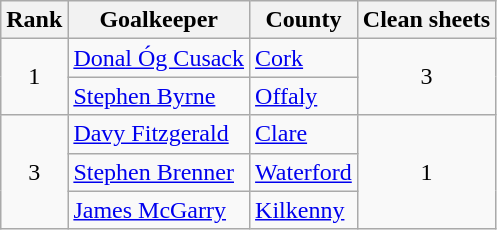<table class="wikitable">
<tr>
<th>Rank</th>
<th>Goalkeeper</th>
<th>County</th>
<th>Clean sheets</th>
</tr>
<tr>
<td rowspan=2 align=center>1</td>
<td><a href='#'>Donal Óg Cusack</a></td>
<td><a href='#'>Cork</a></td>
<td rowspan=2 align=center>3</td>
</tr>
<tr>
<td><a href='#'>Stephen Byrne</a></td>
<td><a href='#'>Offaly</a></td>
</tr>
<tr>
<td rowspan=3 align=center>3</td>
<td><a href='#'>Davy Fitzgerald</a></td>
<td><a href='#'>Clare</a></td>
<td rowspan=3 align=center>1</td>
</tr>
<tr>
<td><a href='#'>Stephen Brenner</a></td>
<td><a href='#'>Waterford</a></td>
</tr>
<tr>
<td><a href='#'>James McGarry</a></td>
<td><a href='#'>Kilkenny</a></td>
</tr>
</table>
